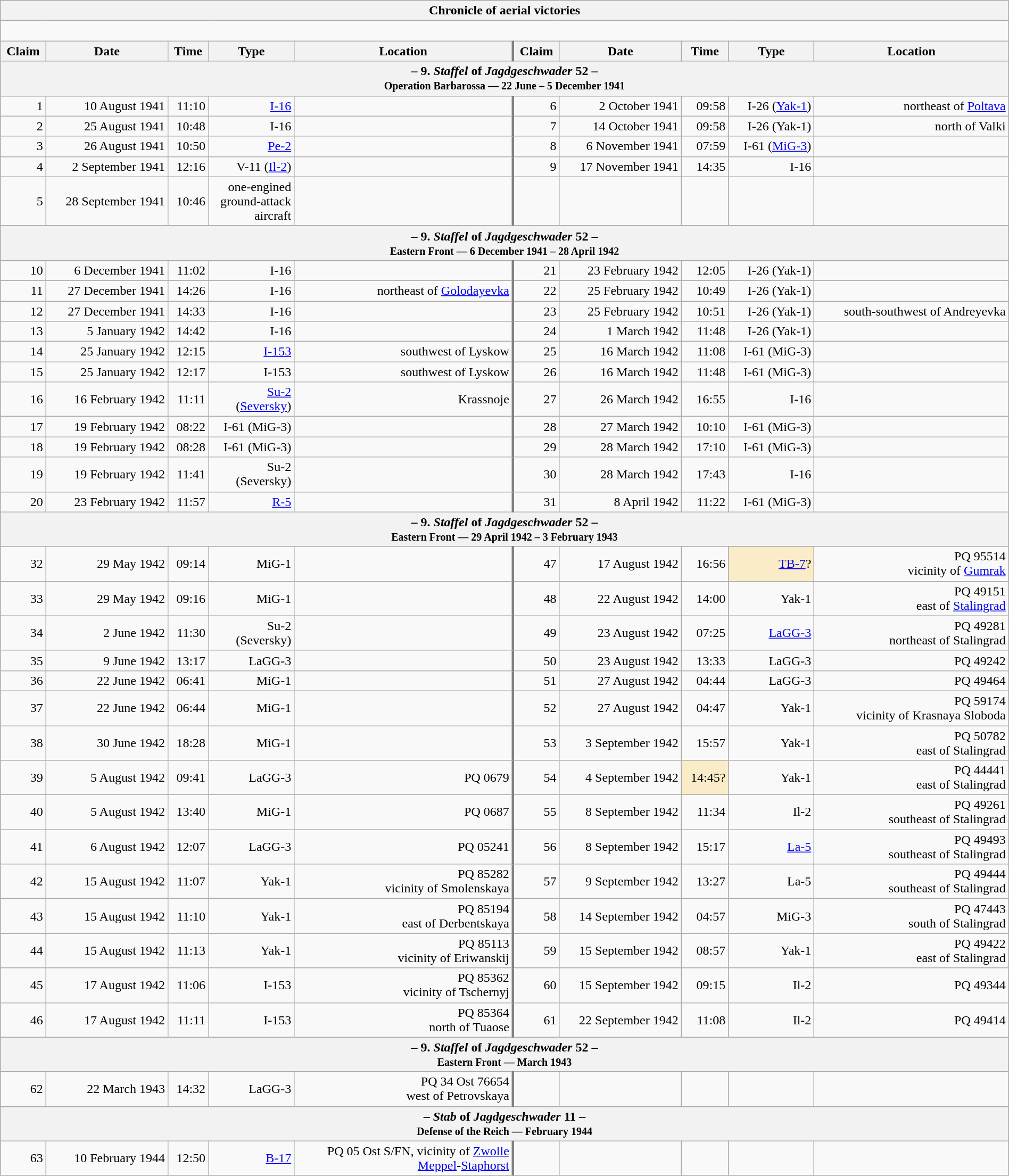<table class="wikitable plainrowheaders collapsible" style="margin-left: auto; margin-right: auto; border: none; text-align:right; width: 100%;">
<tr>
<th colspan="10">Chronicle of aerial victories</th>
</tr>
<tr>
<td colspan="10" style="text-align: left;"><br></td>
</tr>
<tr>
<th scope="col">Claim</th>
<th scope="col">Date</th>
<th scope="col">Time</th>
<th scope="col" width="100px">Type</th>
<th scope="col">Location</th>
<th scope="col" style="border-left: 3px solid grey;">Claim</th>
<th scope="col">Date</th>
<th scope="col">Time</th>
<th scope="col" width="100px">Type</th>
<th scope="col">Location</th>
</tr>
<tr>
<th colspan="10">– 9. <em>Staffel</em> of <em>Jagdgeschwader</em> 52 –<br><small>Operation Barbarossa — 22 June – 5 December 1941</small></th>
</tr>
<tr>
<td>1</td>
<td>10 August 1941</td>
<td>11:10</td>
<td><a href='#'>I-16</a></td>
<td></td>
<td style="border-left: 3px solid grey;">6</td>
<td>2 October 1941</td>
<td>09:58</td>
<td>I-26 (<a href='#'>Yak-1</a>)</td>
<td> northeast of <a href='#'>Poltava</a></td>
</tr>
<tr>
<td>2</td>
<td>25 August 1941</td>
<td>10:48</td>
<td>I-16</td>
<td></td>
<td style="border-left: 3px solid grey;">7</td>
<td>14 October 1941</td>
<td>09:58</td>
<td>I-26 (Yak-1)</td>
<td>north of Valki</td>
</tr>
<tr>
<td>3</td>
<td>26 August 1941</td>
<td>10:50</td>
<td><a href='#'>Pe-2</a></td>
<td></td>
<td style="border-left: 3px solid grey;">8</td>
<td>6 November 1941</td>
<td>07:59</td>
<td>I-61 (<a href='#'>MiG-3</a>)</td>
<td></td>
</tr>
<tr>
<td>4</td>
<td>2 September 1941</td>
<td>12:16</td>
<td>V-11 (<a href='#'>Il-2</a>)</td>
<td></td>
<td style="border-left: 3px solid grey;">9</td>
<td>17 November 1941</td>
<td>14:35</td>
<td>I-16</td>
<td></td>
</tr>
<tr>
<td>5</td>
<td>28 September 1941</td>
<td>10:46</td>
<td>one-engined ground-attack aircraft</td>
<td></td>
<td style="border-left: 3px solid grey;"></td>
<td></td>
<td></td>
<td></td>
<td></td>
</tr>
<tr>
<th colspan="10">– 9. <em>Staffel</em> of <em>Jagdgeschwader</em> 52 –<br><small>Eastern Front — 6 December 1941 – 28 April 1942</small></th>
</tr>
<tr>
<td>10</td>
<td>6 December 1941</td>
<td>11:02</td>
<td>I-16</td>
<td></td>
<td style="border-left: 3px solid grey;">21</td>
<td>23 February 1942</td>
<td>12:05</td>
<td>I-26 (Yak-1)</td>
<td></td>
</tr>
<tr>
<td>11</td>
<td>27 December 1941</td>
<td>14:26</td>
<td>I-16</td>
<td>northeast of <a href='#'>Golodayevka</a></td>
<td style="border-left: 3px solid grey;">22</td>
<td>25 February 1942</td>
<td>10:49</td>
<td>I-26 (Yak-1)</td>
<td></td>
</tr>
<tr>
<td>12</td>
<td>27 December 1941</td>
<td>14:33</td>
<td>I-16</td>
<td></td>
<td style="border-left: 3px solid grey;">23</td>
<td>25 February 1942</td>
<td>10:51</td>
<td>I-26 (Yak-1)</td>
<td>south-southwest of Andreyevka</td>
</tr>
<tr>
<td>13</td>
<td>5 January 1942</td>
<td>14:42</td>
<td>I-16</td>
<td></td>
<td style="border-left: 3px solid grey;">24</td>
<td>1 March 1942</td>
<td>11:48</td>
<td>I-26 (Yak-1)</td>
<td></td>
</tr>
<tr>
<td>14</td>
<td>25 January 1942</td>
<td>12:15</td>
<td><a href='#'>I-153</a></td>
<td> southwest of Lyskow</td>
<td style="border-left: 3px solid grey;">25</td>
<td>16 March 1942</td>
<td>11:08</td>
<td>I-61 (MiG-3)</td>
<td></td>
</tr>
<tr>
<td>15</td>
<td>25 January 1942</td>
<td>12:17</td>
<td>I-153</td>
<td> southwest of Lyskow</td>
<td style="border-left: 3px solid grey;">26</td>
<td>16 March 1942</td>
<td>11:48</td>
<td>I-61 (MiG-3)</td>
<td></td>
</tr>
<tr>
<td>16</td>
<td>16 February 1942</td>
<td>11:11</td>
<td><a href='#'>Su-2</a> (<a href='#'>Seversky</a>)</td>
<td>Krassnoje</td>
<td style="border-left: 3px solid grey;">27</td>
<td>26 March 1942</td>
<td>16:55</td>
<td>I-16</td>
<td></td>
</tr>
<tr>
<td>17</td>
<td>19 February 1942</td>
<td>08:22</td>
<td>I-61 (MiG-3)</td>
<td></td>
<td style="border-left: 3px solid grey;">28</td>
<td>27 March 1942</td>
<td>10:10</td>
<td>I-61 (MiG-3)</td>
<td></td>
</tr>
<tr>
<td>18</td>
<td>19 February 1942</td>
<td>08:28</td>
<td>I-61 (MiG-3)</td>
<td></td>
<td style="border-left: 3px solid grey;">29</td>
<td>28 March 1942</td>
<td>17:10</td>
<td>I-61 (MiG-3)</td>
<td></td>
</tr>
<tr>
<td>19</td>
<td>19 February 1942</td>
<td>11:41</td>
<td>Su-2 (Seversky)</td>
<td></td>
<td style="border-left: 3px solid grey;">30</td>
<td>28 March 1942</td>
<td>17:43</td>
<td>I-16</td>
<td></td>
</tr>
<tr>
<td>20</td>
<td>23 February 1942</td>
<td>11:57</td>
<td><a href='#'>R-5</a></td>
<td></td>
<td style="border-left: 3px solid grey;">31</td>
<td>8 April 1942</td>
<td>11:22</td>
<td>I-61 (MiG-3)</td>
<td></td>
</tr>
<tr>
<th colspan="10">– 9. <em>Staffel</em> of <em>Jagdgeschwader</em> 52 –<br><small>Eastern Front — 29 April 1942 – 3 February 1943</small></th>
</tr>
<tr>
<td>32</td>
<td>29 May 1942</td>
<td>09:14</td>
<td>MiG-1</td>
<td></td>
<td style="border-left: 3px solid grey;">47</td>
<td>17 August 1942</td>
<td>16:56</td>
<td style="background:#faecc8"><a href='#'>TB-7</a>?</td>
<td>PQ 95514<br>vicinity of <a href='#'>Gumrak</a></td>
</tr>
<tr>
<td>33</td>
<td>29 May 1942</td>
<td>09:16</td>
<td>MiG-1</td>
<td></td>
<td style="border-left: 3px solid grey;">48</td>
<td>22 August 1942</td>
<td>14:00</td>
<td>Yak-1</td>
<td>PQ 49151<br> east of <a href='#'>Stalingrad</a></td>
</tr>
<tr>
<td>34</td>
<td>2 June 1942</td>
<td>11:30</td>
<td>Su-2 (Seversky)</td>
<td></td>
<td style="border-left: 3px solid grey;">49</td>
<td>23 August 1942</td>
<td>07:25</td>
<td><a href='#'>LaGG-3</a></td>
<td>PQ 49281<br> northeast of Stalingrad</td>
</tr>
<tr>
<td>35</td>
<td>9 June 1942</td>
<td>13:17</td>
<td>LaGG-3</td>
<td></td>
<td style="border-left: 3px solid grey;">50</td>
<td>23 August 1942</td>
<td>13:33</td>
<td>LaGG-3</td>
<td>PQ 49242</td>
</tr>
<tr>
<td>36</td>
<td>22 June 1942</td>
<td>06:41</td>
<td>MiG-1</td>
<td></td>
<td style="border-left: 3px solid grey;">51</td>
<td>27 August 1942</td>
<td>04:44</td>
<td>LaGG-3</td>
<td>PQ 49464</td>
</tr>
<tr>
<td>37</td>
<td>22 June 1942</td>
<td>06:44</td>
<td>MiG-1</td>
<td></td>
<td style="border-left: 3px solid grey;">52</td>
<td>27 August 1942</td>
<td>04:47</td>
<td>Yak-1</td>
<td>PQ 59174<br>vicinity of Krasnaya Sloboda</td>
</tr>
<tr>
<td>38</td>
<td>30 June 1942</td>
<td>18:28</td>
<td>MiG-1</td>
<td></td>
<td style="border-left: 3px solid grey;">53</td>
<td>3 September 1942</td>
<td>15:57</td>
<td>Yak-1</td>
<td>PQ 50782<br> east of Stalingrad</td>
</tr>
<tr>
<td>39</td>
<td>5 August 1942</td>
<td>09:41</td>
<td>LaGG-3</td>
<td>PQ 0679</td>
<td style="border-left: 3px solid grey;">54</td>
<td>4 September 1942</td>
<td style="background:#faecc8">14:45?</td>
<td>Yak-1</td>
<td>PQ 44441<br> east of Stalingrad</td>
</tr>
<tr>
<td>40</td>
<td>5 August 1942</td>
<td>13:40</td>
<td>MiG-1</td>
<td>PQ 0687</td>
<td style="border-left: 3px solid grey;">55</td>
<td>8 September 1942</td>
<td>11:34</td>
<td>Il-2</td>
<td>PQ 49261<br> southeast of Stalingrad</td>
</tr>
<tr>
<td>41</td>
<td>6 August 1942</td>
<td>12:07</td>
<td>LaGG-3</td>
<td>PQ 05241</td>
<td style="border-left: 3px solid grey;">56</td>
<td>8 September 1942</td>
<td>15:17</td>
<td><a href='#'>La-5</a></td>
<td>PQ 49493<br> southeast of Stalingrad</td>
</tr>
<tr>
<td>42</td>
<td>15 August 1942</td>
<td>11:07</td>
<td>Yak-1</td>
<td>PQ 85282<br>vicinity of Smolenskaya</td>
<td style="border-left: 3px solid grey;">57</td>
<td>9 September 1942</td>
<td>13:27</td>
<td>La-5</td>
<td>PQ 49444<br> southeast of Stalingrad</td>
</tr>
<tr>
<td>43</td>
<td>15 August 1942</td>
<td>11:10</td>
<td>Yak-1</td>
<td>PQ 85194<br>east of Derbentskaya</td>
<td style="border-left: 3px solid grey;">58</td>
<td>14 September 1942</td>
<td>04:57</td>
<td>MiG-3</td>
<td>PQ 47443<br>south of Stalingrad</td>
</tr>
<tr>
<td>44</td>
<td>15 August 1942</td>
<td>11:13</td>
<td>Yak-1</td>
<td>PQ 85113<br>vicinity of Eriwanskij</td>
<td style="border-left: 3px solid grey;">59</td>
<td>15 September 1942</td>
<td>08:57</td>
<td>Yak-1</td>
<td>PQ 49422<br> east of Stalingrad</td>
</tr>
<tr>
<td>45</td>
<td>17 August 1942</td>
<td>11:06</td>
<td>I-153</td>
<td>PQ 85362<br>vicinity of Tschernyj</td>
<td style="border-left: 3px solid grey;">60</td>
<td>15 September 1942</td>
<td>09:15</td>
<td>Il-2</td>
<td>PQ 49344</td>
</tr>
<tr>
<td>46</td>
<td>17 August 1942</td>
<td>11:11</td>
<td>I-153</td>
<td>PQ 85364<br> north of Tuaose</td>
<td style="border-left: 3px solid grey;">61</td>
<td>22 September 1942</td>
<td>11:08</td>
<td>Il-2</td>
<td>PQ 49414</td>
</tr>
<tr>
<th colspan="10">– 9. <em>Staffel</em> of <em>Jagdgeschwader</em> 52 –<br><small>Eastern Front — March 1943</small></th>
</tr>
<tr>
<td>62</td>
<td>22 March 1943</td>
<td>14:32</td>
<td>LaGG-3</td>
<td>PQ 34 Ost 76654<br>west of Petrovskaya</td>
<td style="border-left: 3px solid grey;"></td>
<td></td>
<td></td>
<td></td>
<td></td>
</tr>
<tr>
<th colspan="10">– <em>Stab</em> of <em>Jagdgeschwader</em> 11 –<br><small>Defense of the Reich — February 1944</small></th>
</tr>
<tr>
<td>63</td>
<td>10 February 1944</td>
<td>12:50</td>
<td><a href='#'>B-17</a></td>
<td>PQ 05 Ost S/FN, vicinity of <a href='#'>Zwolle</a><br><a href='#'>Meppel</a>-<a href='#'>Staphorst</a></td>
<td style="border-left: 3px solid grey;"></td>
<td></td>
<td></td>
<td></td>
<td></td>
</tr>
</table>
